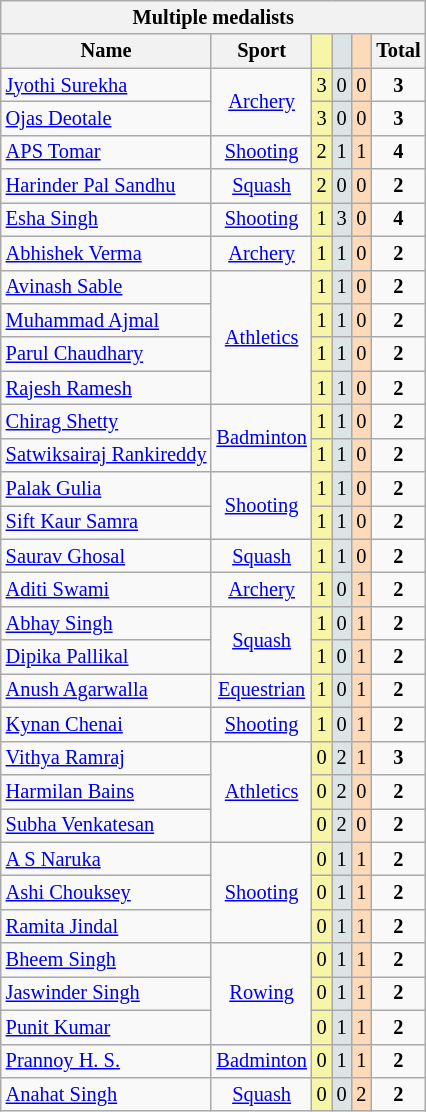<table class=wikitable collapsible style="font-size:85%; text-align:center">
<tr>
<th colspan=6>Multiple medalists</th>
</tr>
<tr>
<th>Name</th>
<th>Sport</th>
<td bgcolor=F7F6A8></td>
<td bgcolor=DCE5E5></td>
<td bgcolor=FFDAB9></td>
<th>Total</th>
</tr>
<tr>
<td align=left><a href='#'>Jyothi Surekha</a></td>
<td rowspan=2><a href='#'>Archery</a></td>
<td bgcolor=F7F6A8>3</td>
<td bgcolor=DCE5E5>0</td>
<td bgcolor=FFDAB9>0</td>
<td><strong>3</strong></td>
</tr>
<tr>
<td align=left><a href='#'>Ojas Deotale</a></td>
<td bgcolor=F7F6A8>3</td>
<td bgcolor=DCE5E5>0</td>
<td bgcolor=FFDAB9>0</td>
<td><strong>3</strong></td>
</tr>
<tr>
<td align=left><a href='#'>APS Tomar</a></td>
<td><a href='#'>Shooting</a></td>
<td bgcolor=F7F6A8>2</td>
<td bgcolor=DCE5E5>1</td>
<td bgcolor=FFDAB9>1</td>
<td><strong>4</strong></td>
</tr>
<tr>
<td align=left><a href='#'>Harinder Pal Sandhu</a></td>
<td><a href='#'>Squash</a></td>
<td bgcolor=F7F6A8>2</td>
<td bgcolor=DCE5E5>0</td>
<td bgcolor=FFDAB9>0</td>
<td><strong>2</strong></td>
</tr>
<tr>
<td align=left><a href='#'>Esha Singh</a></td>
<td><a href='#'>Shooting</a></td>
<td bgcolor=F7F6A8>1</td>
<td bgcolor=DCE5E5>3</td>
<td bgcolor=FFDAB9>0</td>
<td><strong>4</strong></td>
</tr>
<tr>
<td align=left><a href='#'>Abhishek Verma</a></td>
<td><a href='#'>Archery</a></td>
<td bgcolor=F7F6A8>1</td>
<td bgcolor=DCE5E5>1</td>
<td bgcolor=FFDAB9>0</td>
<td><strong>2</strong></td>
</tr>
<tr>
<td align=left><a href='#'>Avinash Sable</a></td>
<td rowspan=4><a href='#'>Athletics</a></td>
<td bgcolor=F7F6A8>1</td>
<td bgcolor=DCE5E5>1</td>
<td bgcolor=FFDAB9>0</td>
<td><strong>2</strong></td>
</tr>
<tr>
<td align=left><a href='#'>Muhammad Ajmal</a></td>
<td bgcolor=F7F6A8>1</td>
<td bgcolor=DCE5E5>1</td>
<td bgcolor=FFDAB9>0</td>
<td><strong>2</strong></td>
</tr>
<tr>
<td align=left><a href='#'>Parul Chaudhary</a></td>
<td bgcolor=F7F6A8>1</td>
<td bgcolor=DCE5E5>1</td>
<td bgcolor=FFDAB9>0</td>
<td><strong>2</strong></td>
</tr>
<tr>
<td align=left><a href='#'>Rajesh Ramesh</a></td>
<td bgcolor=F7F6A8>1</td>
<td bgcolor=DCE5E5>1</td>
<td bgcolor=FFDAB9>0</td>
<td><strong>2</strong></td>
</tr>
<tr>
<td align=left><a href='#'>Chirag Shetty</a></td>
<td rowspan=2><a href='#'>Badminton</a></td>
<td bgcolor=F7F6A8>1</td>
<td bgcolor=DCE5E5>1</td>
<td bgcolor=FFDAB9>0</td>
<td><strong>2</strong></td>
</tr>
<tr>
<td align=left><a href='#'>Satwiksairaj Rankireddy</a></td>
<td bgcolor=F7F6A8>1</td>
<td bgcolor=DCE5E5>1</td>
<td bgcolor=FFDAB9>0</td>
<td><strong>2</strong></td>
</tr>
<tr>
<td align=left><a href='#'>Palak Gulia</a></td>
<td rowspan=2><a href='#'>Shooting</a></td>
<td bgcolor=F7F6A8>1</td>
<td bgcolor=DCE5E5>1</td>
<td bgcolor=FFDAB9>0</td>
<td><strong>2</strong></td>
</tr>
<tr>
<td align=left><a href='#'>Sift Kaur Samra</a></td>
<td bgcolor=F7F6A8>1</td>
<td bgcolor=DCE5E5>1</td>
<td bgcolor=FFDAB9>0</td>
<td><strong>2</strong></td>
</tr>
<tr>
<td align=left><a href='#'>Saurav Ghosal</a></td>
<td><a href='#'>Squash</a></td>
<td bgcolor=F7F6A8>1</td>
<td bgcolor=DCE5E5>1</td>
<td bgcolor=FFDAB9>0</td>
<td><strong>2</strong></td>
</tr>
<tr>
<td align=left><a href='#'>Aditi Swami</a></td>
<td><a href='#'>Archery</a></td>
<td bgcolor=F7F6A8>1</td>
<td bgcolor=DCE5E5>0</td>
<td bgcolor=FFDAB9>1</td>
<td><strong>2</strong></td>
</tr>
<tr>
<td align=left><a href='#'>Abhay Singh</a></td>
<td rowspan=2><a href='#'>Squash</a></td>
<td bgcolor=F7F6A8>1</td>
<td bgcolor=DCE5E5>0</td>
<td bgcolor=FFDAB9>1</td>
<td><strong>2</strong></td>
</tr>
<tr>
<td align=left><a href='#'>Dipika Pallikal</a></td>
<td bgcolor=F7F6A8>1</td>
<td bgcolor=DCE5E5>0</td>
<td bgcolor=FFDAB9>1</td>
<td><strong>2</strong></td>
</tr>
<tr>
<td align=left><a href='#'>Anush Agarwalla</a></td>
<td><a href='#'>Equestrian</a></td>
<td bgcolor=F7F6A8>1</td>
<td bgcolor=DCE5E5>0</td>
<td bgcolor=FFDAB9>1</td>
<td><strong>2</strong></td>
</tr>
<tr>
<td align=left><a href='#'>Kynan Chenai</a></td>
<td><a href='#'>Shooting</a></td>
<td bgcolor=F7F6A8>1</td>
<td bgcolor=DCE5E5>0</td>
<td bgcolor=FFDAB9>1</td>
<td><strong>2</strong></td>
</tr>
<tr>
<td align=left><a href='#'>Vithya Ramraj</a></td>
<td rowspan=3><a href='#'>Athletics</a></td>
<td bgcolor=F7F6A8>0</td>
<td bgcolor=DCE5E5>2</td>
<td bgcolor=FFDAB9>1</td>
<td><strong>3</strong></td>
</tr>
<tr>
<td align=left><a href='#'>Harmilan Bains</a></td>
<td bgcolor=F7F6A8>0</td>
<td bgcolor=DCE5E5>2</td>
<td bgcolor=FFDAB9>0</td>
<td><strong>2</strong></td>
</tr>
<tr>
<td align=left><a href='#'>Subha Venkatesan</a></td>
<td bgcolor=F7F6A8>0</td>
<td bgcolor=DCE5E5>2</td>
<td bgcolor=FFDAB9>0</td>
<td><strong>2</strong></td>
</tr>
<tr>
<td align=left><a href='#'>A S Naruka</a></td>
<td rowspan=3><a href='#'>Shooting</a></td>
<td bgcolor=F7F6A8>0</td>
<td bgcolor=DCE5E5>1</td>
<td bgcolor=FFDAB9>1</td>
<td><strong>2</strong></td>
</tr>
<tr>
<td align=left><a href='#'>Ashi Chouksey</a></td>
<td bgcolor=F7F6A8>0</td>
<td bgcolor=DCE5E5>1</td>
<td bgcolor=FFDAB9>1</td>
<td><strong>2</strong></td>
</tr>
<tr>
<td align=left><a href='#'>Ramita Jindal</a></td>
<td bgcolor=F7F6A8>0</td>
<td bgcolor=DCE5E5>1</td>
<td bgcolor=FFDAB9>1</td>
<td><strong>2</strong></td>
</tr>
<tr>
<td align=left><a href='#'>Bheem Singh</a></td>
<td rowspan=3><a href='#'>Rowing</a></td>
<td bgcolor=F7F6A8>0</td>
<td bgcolor=DCE5E5>1</td>
<td bgcolor=FFDAB9>1</td>
<td><strong>2</strong></td>
</tr>
<tr>
<td align=left><a href='#'>Jaswinder Singh</a></td>
<td bgcolor=F7F6A8>0</td>
<td bgcolor=DCE5E5>1</td>
<td bgcolor=FFDAB9>1</td>
<td><strong>2</strong></td>
</tr>
<tr>
<td align=left><a href='#'>Punit Kumar</a></td>
<td bgcolor=F7F6A8>0</td>
<td bgcolor=DCE5E5>1</td>
<td bgcolor=FFDAB9>1</td>
<td><strong>2</strong></td>
</tr>
<tr>
<td align=left><a href='#'>Prannoy H. S.</a></td>
<td><a href='#'>Badminton</a></td>
<td bgcolor=F7F6A8>0</td>
<td bgcolor=DCE5E5>1</td>
<td bgcolor=FFDAB9>1</td>
<td><strong>2</strong></td>
</tr>
<tr>
<td align=left><a href='#'>Anahat Singh</a></td>
<td><a href='#'>Squash</a></td>
<td bgcolor=F7F6A8>0</td>
<td bgcolor=DCE5E5>0</td>
<td bgcolor=FFDAB9>2</td>
<td><strong>2</strong></td>
</tr>
</table>
